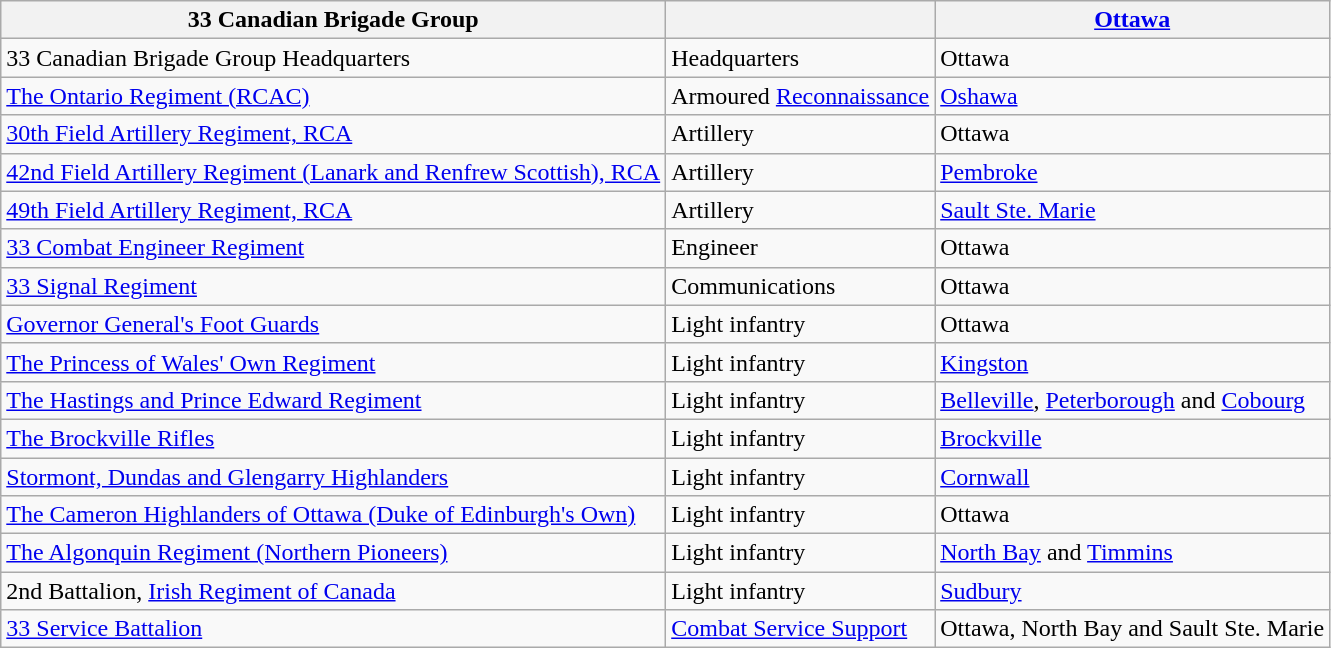<table class=wikitable>
<tr>
<th>33 Canadian Brigade Group</th>
<th></th>
<th><a href='#'>Ottawa</a></th>
</tr>
<tr>
<td>33 Canadian Brigade Group Headquarters</td>
<td>Headquarters</td>
<td>Ottawa</td>
</tr>
<tr>
<td><a href='#'>The Ontario Regiment (RCAC)</a></td>
<td>Armoured <a href='#'>Reconnaissance</a></td>
<td><a href='#'>Oshawa</a></td>
</tr>
<tr>
<td><a href='#'>30th Field Artillery Regiment, RCA</a></td>
<td>Artillery</td>
<td>Ottawa</td>
</tr>
<tr>
<td><a href='#'>42nd Field Artillery Regiment (Lanark and Renfrew Scottish), RCA</a></td>
<td>Artillery</td>
<td><a href='#'>Pembroke</a></td>
</tr>
<tr>
<td><a href='#'>49th Field Artillery Regiment, RCA</a></td>
<td>Artillery</td>
<td><a href='#'>Sault Ste. Marie</a></td>
</tr>
<tr>
<td><a href='#'>33 Combat Engineer Regiment</a></td>
<td>Engineer</td>
<td>Ottawa</td>
</tr>
<tr>
<td><a href='#'>33 Signal Regiment</a></td>
<td>Communications</td>
<td>Ottawa</td>
</tr>
<tr>
<td><a href='#'>Governor General's Foot Guards</a></td>
<td>Light infantry</td>
<td>Ottawa</td>
</tr>
<tr>
<td><a href='#'>The Princess of Wales' Own Regiment</a></td>
<td>Light infantry</td>
<td><a href='#'>Kingston</a></td>
</tr>
<tr>
<td><a href='#'>The Hastings and Prince Edward Regiment</a></td>
<td>Light infantry</td>
<td><a href='#'>Belleville</a>, <a href='#'>Peterborough</a> and <a href='#'>Cobourg</a></td>
</tr>
<tr>
<td><a href='#'>The Brockville Rifles</a></td>
<td>Light infantry</td>
<td><a href='#'>Brockville</a></td>
</tr>
<tr>
<td><a href='#'>Stormont, Dundas and Glengarry Highlanders</a></td>
<td>Light infantry</td>
<td><a href='#'>Cornwall</a></td>
</tr>
<tr>
<td><a href='#'>The Cameron Highlanders of Ottawa (Duke of Edinburgh's Own)</a></td>
<td>Light infantry</td>
<td>Ottawa</td>
</tr>
<tr>
<td><a href='#'>The Algonquin Regiment (Northern Pioneers)</a></td>
<td>Light infantry</td>
<td><a href='#'>North Bay</a> and <a href='#'>Timmins</a></td>
</tr>
<tr>
<td>2nd Battalion, <a href='#'>Irish Regiment of Canada</a></td>
<td>Light infantry</td>
<td><a href='#'>Sudbury</a></td>
</tr>
<tr>
<td><a href='#'>33 Service Battalion</a></td>
<td><a href='#'>Combat Service Support</a></td>
<td>Ottawa, North Bay and Sault Ste. Marie</td>
</tr>
</table>
